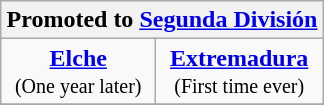<table class="wikitable" style="text-align: center; margin: 0 auto;">
<tr>
<th colspan="2">Promoted to <a href='#'>Segunda División</a></th>
</tr>
<tr>
<td><strong><a href='#'>Elche</a></strong><br><small>(One year later)</small></td>
<td><strong><a href='#'>Extremadura</a></strong><br><small>(First time ever)</small></td>
</tr>
<tr>
</tr>
</table>
